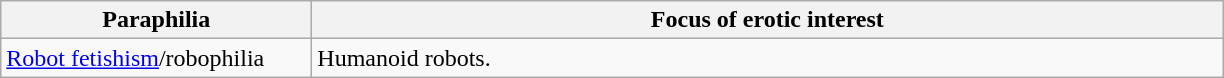<table class="wikitable sortable" border="1">
<tr>
<th width="200px">Paraphilia</th>
<th width="600px">Focus of erotic interest</th>
</tr>
<tr>
<td><a href='#'>Robot fetishism</a>/robophilia</td>
<td>Humanoid robots.</td>
</tr>
</table>
